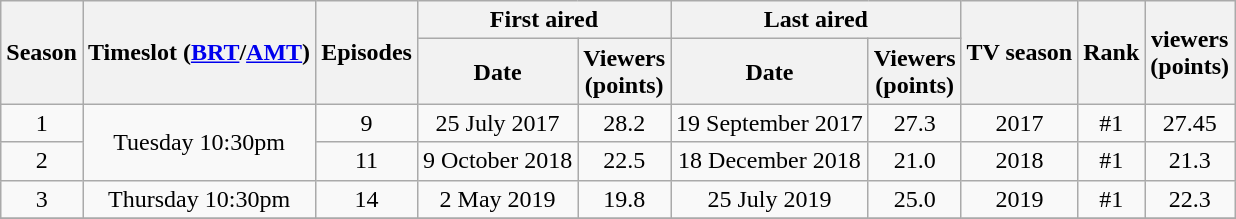<table class="wikitable" style="text-align: center">
<tr>
<th scope="col" rowspan="2">Season</th>
<th scope="col" rowspan="2">Timeslot (<a href='#'>BRT</a>/<a href='#'>AMT</a>)</th>
<th scope="col" rowspan="2" colspan="1">Episodes</th>
<th scope="col" colspan="2">First aired</th>
<th scope="col" colspan="2">Last aired</th>
<th scope="col" rowspan="2">TV season</th>
<th scope="col" rowspan="2">Rank</th>
<th scope="col" rowspan="2"> viewers <br> (points)</th>
</tr>
<tr>
<th scope="col">Date</th>
<th scope="col">Viewers<br>(points)</th>
<th scope="col">Date</th>
<th scope="col">Viewers<br>(points)</th>
</tr>
<tr>
<td rowspan="1">1</td>
<td rowspan="2">Tuesday 10:30pm</td>
<td rowspan="1">9</td>
<td>25 July 2017</td>
<td rowspan="1">28.2</td>
<td>19 September 2017</td>
<td>27.3</td>
<td>2017</td>
<td>#1</td>
<td>27.45</td>
</tr>
<tr>
<td rowspan="1">2</td>
<td rowspan="1">11</td>
<td>9 October 2018</td>
<td rowspan="1">22.5</td>
<td>18 December 2018</td>
<td>21.0</td>
<td>2018</td>
<td>#1</td>
<td>21.3</td>
</tr>
<tr>
<td rowspan="1">3</td>
<td rowspan="1">Thursday 10:30pm</td>
<td rowspan="1">14</td>
<td>2 May 2019</td>
<td rowspan="1">19.8</td>
<td>25 July 2019</td>
<td>25.0</td>
<td>2019</td>
<td>#1</td>
<td>22.3</td>
</tr>
<tr>
</tr>
</table>
